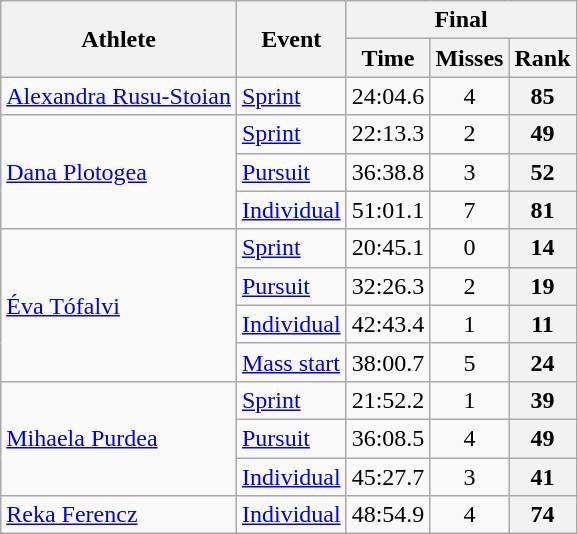<table class="wikitable">
<tr>
<th rowspan="2">Athlete</th>
<th rowspan="2">Event</th>
<th colspan="3">Final</th>
</tr>
<tr>
<th>Time</th>
<th>Misses</th>
<th>Rank</th>
</tr>
<tr>
<td><a href='#'>Alexandra Rusu-Stoian</a></td>
<td><a href='#'>Sprint</a></td>
<td align="center">24:04.6</td>
<td align="center">4</td>
<th align="center">85</th>
</tr>
<tr>
<td rowspan=3><a href='#'>Dana Plotogea</a></td>
<td><a href='#'>Sprint</a></td>
<td align="center">22:13.3</td>
<td align="center">2</td>
<th align="center">49</th>
</tr>
<tr>
<td><a href='#'>Pursuit</a></td>
<td align="center">36:38.8</td>
<td align="center">3</td>
<th align="center">52</th>
</tr>
<tr>
<td><a href='#'>Individual</a></td>
<td align="center">51:01.1</td>
<td align="center">7</td>
<th align="center">81</th>
</tr>
<tr>
<td rowspan=4><a href='#'>Éva Tófalvi</a></td>
<td><a href='#'>Sprint</a></td>
<td align="center">20:45.1</td>
<td align="center">0</td>
<th align="center">14</th>
</tr>
<tr>
<td><a href='#'>Pursuit</a></td>
<td align="center">32:26.3</td>
<td align="center">2</td>
<th align="center">19</th>
</tr>
<tr>
<td><a href='#'>Individual</a></td>
<td align="center">42:43.4</td>
<td align="center">1</td>
<th align="center"><strong>11</strong></th>
</tr>
<tr>
<td><a href='#'>Mass start</a></td>
<td align="center">38:00.7</td>
<td align="center">5</td>
<th align="center">24</th>
</tr>
<tr>
<td rowspan=3><a href='#'>Mihaela Purdea</a></td>
<td><a href='#'>Sprint</a></td>
<td align="center">21:52.2</td>
<td align="center">1</td>
<th align="center">39</th>
</tr>
<tr>
<td><a href='#'>Pursuit</a></td>
<td align="center">36:08.5</td>
<td align="center">4</td>
<th align="center">49</th>
</tr>
<tr>
<td><a href='#'>Individual</a></td>
<td align="center">45:27.7</td>
<td align="center">3</td>
<th align="center">41</th>
</tr>
<tr>
<td><a href='#'>Reka Ferencz</a></td>
<td><a href='#'>Individual</a></td>
<td align="center">48:54.9</td>
<td align="center">4</td>
<th align="center">74</th>
</tr>
</table>
